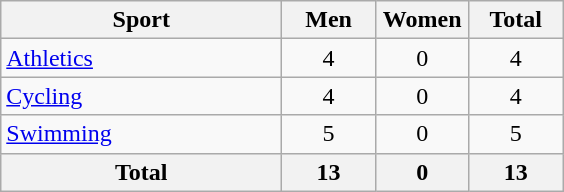<table class="wikitable sortable" style="text-align:center;">
<tr>
<th width=180>Sport</th>
<th width=55>Men</th>
<th width=55>Women</th>
<th width=55>Total</th>
</tr>
<tr>
<td align=left><a href='#'>Athletics</a></td>
<td>4</td>
<td>0</td>
<td>4</td>
</tr>
<tr>
<td align=left><a href='#'>Cycling</a></td>
<td>4</td>
<td>0</td>
<td>4</td>
</tr>
<tr>
<td align=left><a href='#'>Swimming</a></td>
<td>5</td>
<td>0</td>
<td>5</td>
</tr>
<tr>
<th>Total</th>
<th>13</th>
<th>0</th>
<th>13</th>
</tr>
</table>
